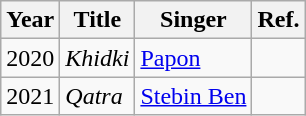<table class="wikitable sortable">
<tr>
<th>Year</th>
<th>Title</th>
<th>Singer</th>
<th>Ref.</th>
</tr>
<tr>
<td>2020</td>
<td><em>Khidki</em></td>
<td><a href='#'>Papon</a></td>
<td></td>
</tr>
<tr>
<td>2021</td>
<td><em>Qatra</em></td>
<td><a href='#'>Stebin Ben</a></td>
<td></td>
</tr>
</table>
